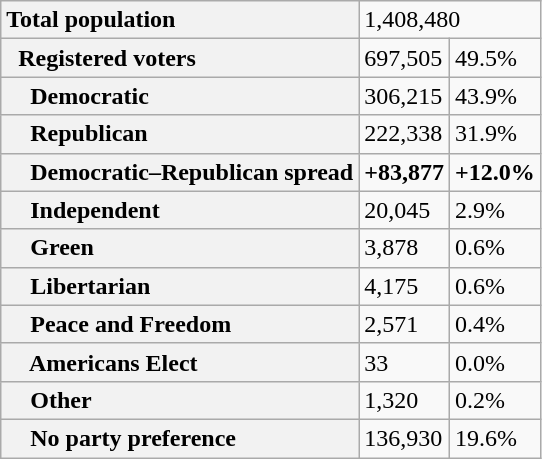<table class="wikitable sortable mw-collapsible collapsible collapsed">
<tr>
<th scope="row" style="text-align: left;">Total population</th>
<td colspan="2">1,408,480</td>
</tr>
<tr>
<th scope="row" style="text-align: left;">  Registered voters</th>
<td>697,505</td>
<td>49.5%</td>
</tr>
<tr>
<th scope="row" style="text-align: left;">    Democratic</th>
<td>306,215</td>
<td>43.9%</td>
</tr>
<tr>
<th scope="row" style="text-align: left;">    Republican</th>
<td>222,338</td>
<td>31.9%</td>
</tr>
<tr>
<th scope="row" style="text-align: left;">    Democratic–Republican spread</th>
<td><span><strong>+83,877</strong></span></td>
<td><span><strong>+12.0%</strong></span></td>
</tr>
<tr>
<th scope="row" style="text-align: left;">    Independent</th>
<td>20,045</td>
<td>2.9%</td>
</tr>
<tr>
<th scope="row" style="text-align: left;">    Green</th>
<td>3,878</td>
<td>0.6%</td>
</tr>
<tr>
<th scope="row" style="text-align: left;">    Libertarian</th>
<td>4,175</td>
<td>0.6%</td>
</tr>
<tr>
<th scope="row" style="text-align: left;">    Peace and Freedom</th>
<td>2,571</td>
<td>0.4%</td>
</tr>
<tr>
<th scope="row" style="text-align: left;">    Americans Elect</th>
<td>33</td>
<td>0.0%</td>
</tr>
<tr>
<th scope="row" style="text-align: left;">    Other</th>
<td>1,320</td>
<td>0.2%</td>
</tr>
<tr>
<th scope="row" style="text-align: left;">    No party preference</th>
<td>136,930</td>
<td>19.6%</td>
</tr>
</table>
